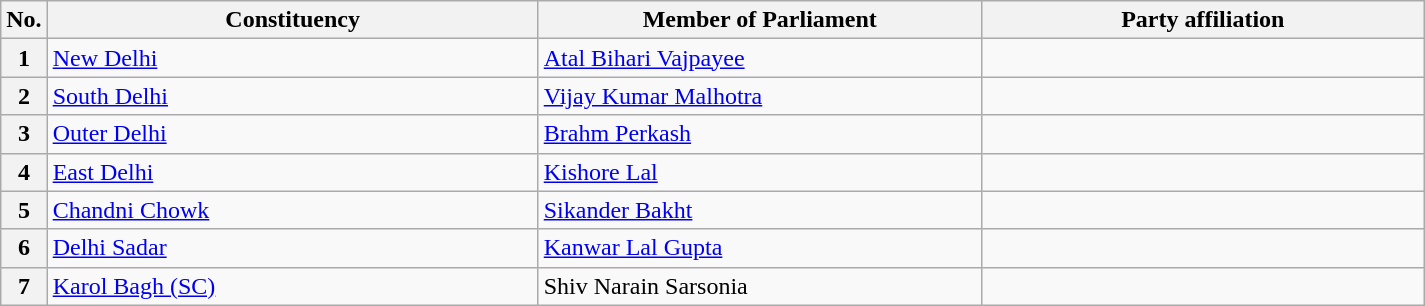<table class="wikitable sortable">
<tr style="text-align:center;">
<th>No.</th>
<th style="width:20em">Constituency</th>
<th style="width:18em">Member of Parliament</th>
<th colspan="2" style="width:18em">Party affiliation</th>
</tr>
<tr>
<th>1</th>
<td><a href='#'>New Delhi</a></td>
<td><a href='#'>Atal Bihari Vajpayee</a></td>
<td></td>
</tr>
<tr>
<th>2</th>
<td><a href='#'>South Delhi</a></td>
<td><a href='#'>Vijay Kumar Malhotra</a></td>
<td></td>
</tr>
<tr>
<th>3</th>
<td><a href='#'>Outer Delhi</a></td>
<td><a href='#'>Brahm Perkash</a></td>
<td></td>
</tr>
<tr>
<th>4</th>
<td><a href='#'>East Delhi</a></td>
<td><a href='#'>Kishore Lal</a></td>
<td></td>
</tr>
<tr>
<th>5</th>
<td><a href='#'>Chandni Chowk</a></td>
<td><a href='#'>Sikander Bakht</a></td>
<td></td>
</tr>
<tr>
<th>6</th>
<td><a href='#'>Delhi Sadar</a></td>
<td><a href='#'>Kanwar Lal Gupta</a></td>
<td></td>
</tr>
<tr>
<th>7</th>
<td><a href='#'>Karol Bagh (SC)</a></td>
<td>Shiv Narain Sarsonia</td>
<td></td>
</tr>
</table>
